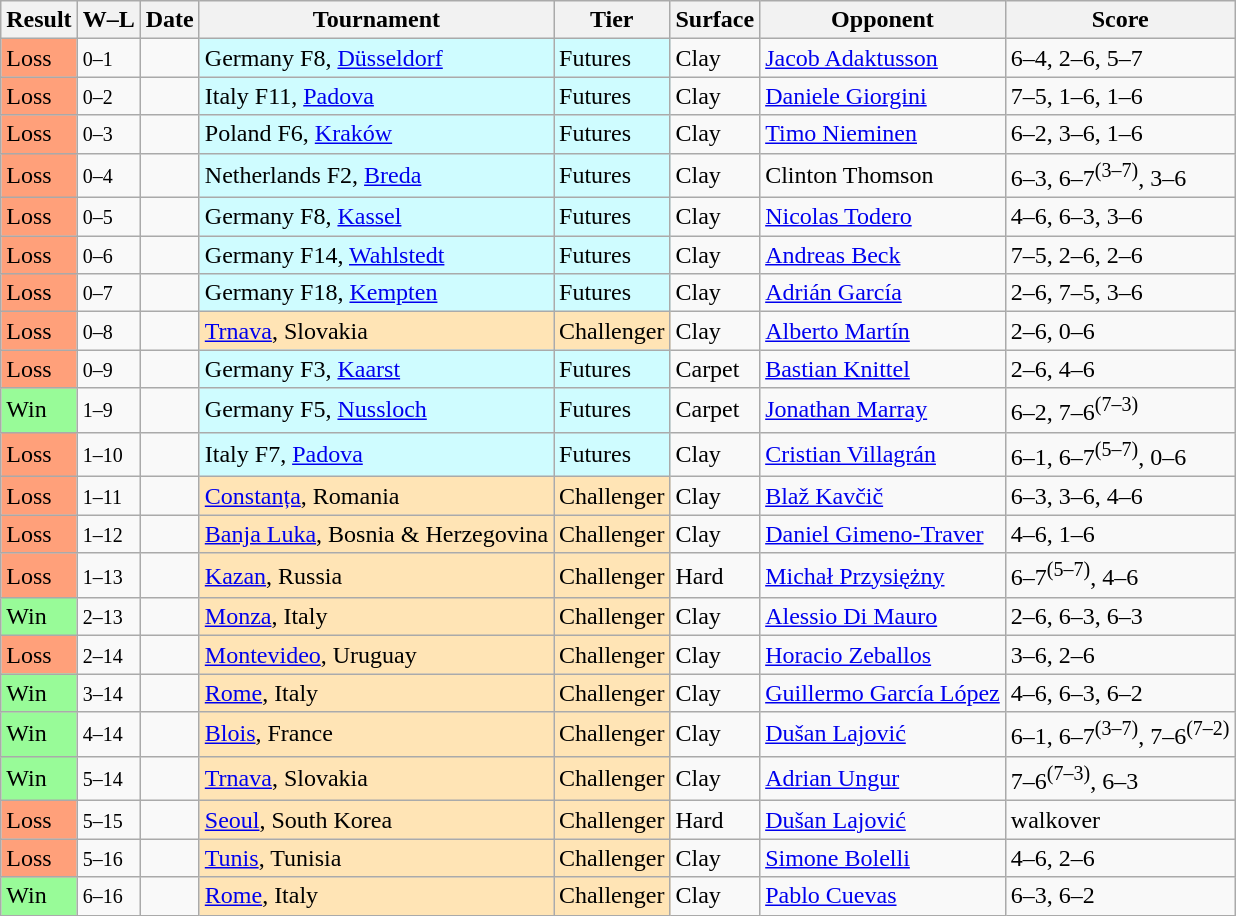<table class="sortable wikitable">
<tr>
<th>Result</th>
<th class="unsortable">W–L</th>
<th>Date</th>
<th>Tournament</th>
<th>Tier</th>
<th>Surface</th>
<th>Opponent</th>
<th class="unsortable">Score</th>
</tr>
<tr>
<td style="background:#ffa07a;">Loss</td>
<td><small>0–1</small></td>
<td></td>
<td style="background:#cffcff;">Germany F8, <a href='#'>Düsseldorf</a></td>
<td style="background:#cffcff;">Futures</td>
<td>Clay</td>
<td> <a href='#'>Jacob Adaktusson</a></td>
<td>6–4, 2–6, 5–7</td>
</tr>
<tr>
<td style="background:#ffa07a;">Loss</td>
<td><small>0–2</small></td>
<td></td>
<td style="background:#cffcff;">Italy F11, <a href='#'>Padova</a></td>
<td style="background:#cffcff;">Futures</td>
<td>Clay</td>
<td> <a href='#'>Daniele Giorgini</a></td>
<td>7–5, 1–6, 1–6</td>
</tr>
<tr>
<td style="background:#ffa07a;">Loss</td>
<td><small>0–3</small></td>
<td></td>
<td style="background:#cffcff;">Poland F6, <a href='#'>Kraków</a></td>
<td style="background:#cffcff;">Futures</td>
<td>Clay</td>
<td> <a href='#'>Timo Nieminen</a></td>
<td>6–2, 3–6, 1–6</td>
</tr>
<tr>
<td style="background:#ffa07a;">Loss</td>
<td><small>0–4</small></td>
<td></td>
<td style="background:#cffcff;">Netherlands F2, <a href='#'>Breda</a></td>
<td style="background:#cffcff;">Futures</td>
<td>Clay</td>
<td> Clinton Thomson</td>
<td>6–3, 6–7<sup>(3–7)</sup>, 3–6</td>
</tr>
<tr>
<td style="background:#ffa07a;">Loss</td>
<td><small>0–5</small></td>
<td></td>
<td style="background:#cffcff;">Germany F8, <a href='#'>Kassel</a></td>
<td style="background:#cffcff;">Futures</td>
<td>Clay</td>
<td> <a href='#'>Nicolas Todero</a></td>
<td>4–6, 6–3, 3–6</td>
</tr>
<tr>
<td style="background:#ffa07a;">Loss</td>
<td><small>0–6</small></td>
<td></td>
<td style="background:#cffcff;">Germany F14, <a href='#'>Wahlstedt</a></td>
<td style="background:#cffcff;">Futures</td>
<td>Clay</td>
<td> <a href='#'>Andreas Beck</a></td>
<td>7–5, 2–6, 2–6</td>
</tr>
<tr>
<td style="background:#ffa07a;">Loss</td>
<td><small>0–7</small></td>
<td></td>
<td style="background:#cffcff;">Germany F18, <a href='#'>Kempten</a></td>
<td style="background:#cffcff;">Futures</td>
<td>Clay</td>
<td> <a href='#'>Adrián García</a></td>
<td>2–6, 7–5, 3–6</td>
</tr>
<tr>
<td style="background:#ffa07a;">Loss</td>
<td><small>0–8</small></td>
<td></td>
<td style="background:moccasin;"><a href='#'>Trnava</a>, Slovakia</td>
<td style="background:moccasin;">Challenger</td>
<td>Clay</td>
<td> <a href='#'>Alberto Martín</a></td>
<td>2–6, 0–6</td>
</tr>
<tr>
<td style="background:#ffa07a;">Loss</td>
<td><small>0–9</small></td>
<td></td>
<td style="background:#cffcff;">Germany F3, <a href='#'>Kaarst</a></td>
<td style="background:#cffcff;">Futures</td>
<td>Carpet</td>
<td> <a href='#'>Bastian Knittel</a></td>
<td>2–6, 4–6</td>
</tr>
<tr>
<td style="background:#98fb98;">Win</td>
<td><small>1–9</small></td>
<td></td>
<td style="background:#cffcff;">Germany F5, <a href='#'>Nussloch</a></td>
<td style="background:#cffcff;">Futures</td>
<td>Carpet</td>
<td> <a href='#'>Jonathan Marray</a></td>
<td>6–2, 7–6<sup>(7–3)</sup></td>
</tr>
<tr>
<td style="background:#ffa07a;">Loss</td>
<td><small>1–10</small></td>
<td></td>
<td style="background:#cffcff;">Italy F7, <a href='#'>Padova</a></td>
<td style="background:#cffcff;">Futures</td>
<td>Clay</td>
<td> <a href='#'>Cristian Villagrán</a></td>
<td>6–1, 6–7<sup>(5–7)</sup>, 0–6</td>
</tr>
<tr>
<td style="background:#ffa07a;">Loss</td>
<td><small>1–11</small></td>
<td></td>
<td style="background:moccasin;"><a href='#'>Constanța</a>, Romania</td>
<td style="background:moccasin;">Challenger</td>
<td>Clay</td>
<td> <a href='#'>Blaž Kavčič</a></td>
<td>6–3, 3–6, 4–6</td>
</tr>
<tr>
<td style="background:#ffa07a;">Loss</td>
<td><small>1–12</small></td>
<td></td>
<td style="background:moccasin;"><a href='#'>Banja Luka</a>, Bosnia & Herzegovina</td>
<td style="background:moccasin;">Challenger</td>
<td>Clay</td>
<td> <a href='#'>Daniel Gimeno-Traver</a></td>
<td>4–6, 1–6</td>
</tr>
<tr>
<td style="background:#ffa07a;">Loss</td>
<td><small>1–13</small></td>
<td></td>
<td style="background:moccasin;"><a href='#'>Kazan</a>, Russia</td>
<td style="background:moccasin;">Challenger</td>
<td>Hard</td>
<td> <a href='#'>Michał Przysiężny</a></td>
<td>6–7<sup>(5–7)</sup>, 4–6</td>
</tr>
<tr>
<td style="background:#98fb98;">Win</td>
<td><small>2–13</small></td>
<td></td>
<td style="background:moccasin;"><a href='#'>Monza</a>, Italy</td>
<td style="background:moccasin;">Challenger</td>
<td>Clay</td>
<td> <a href='#'>Alessio Di Mauro</a></td>
<td>2–6, 6–3, 6–3</td>
</tr>
<tr>
<td style="background:#ffa07a;">Loss</td>
<td><small>2–14</small></td>
<td></td>
<td style="background:moccasin;"><a href='#'>Montevideo</a>, Uruguay</td>
<td style="background:moccasin;">Challenger</td>
<td>Clay</td>
<td> <a href='#'>Horacio Zeballos</a></td>
<td>3–6, 2–6</td>
</tr>
<tr>
<td style="background:#98fb98;">Win</td>
<td><small>3–14</small></td>
<td></td>
<td style="background:moccasin;"><a href='#'>Rome</a>, Italy</td>
<td style="background:moccasin;">Challenger</td>
<td>Clay</td>
<td> <a href='#'>Guillermo García López</a></td>
<td>4–6, 6–3, 6–2</td>
</tr>
<tr>
<td style="background:#98fb98;">Win</td>
<td><small>4–14</small></td>
<td></td>
<td style="background:moccasin;"><a href='#'>Blois</a>, France</td>
<td style="background:moccasin;">Challenger</td>
<td>Clay</td>
<td> <a href='#'>Dušan Lajović</a></td>
<td>6–1, 6–7<sup>(3–7)</sup>, 7–6<sup>(7–2)</sup></td>
</tr>
<tr>
<td style="background:#98fb98;">Win</td>
<td><small>5–14</small></td>
<td></td>
<td style="background:moccasin;"><a href='#'>Trnava</a>, Slovakia</td>
<td style="background:moccasin;">Challenger</td>
<td>Clay</td>
<td> <a href='#'>Adrian Ungur</a></td>
<td>7–6<sup>(7–3)</sup>, 6–3</td>
</tr>
<tr>
<td style="background:#ffa07a;">Loss</td>
<td><small>5–15</small></td>
<td></td>
<td style="background:moccasin;"><a href='#'>Seoul</a>, South Korea</td>
<td style="background:moccasin;">Challenger</td>
<td>Hard</td>
<td> <a href='#'>Dušan Lajović</a></td>
<td>walkover</td>
</tr>
<tr>
<td style="background:#ffa07a;">Loss</td>
<td><small>5–16</small></td>
<td></td>
<td style="background:moccasin;"><a href='#'>Tunis</a>, Tunisia</td>
<td style="background:moccasin;">Challenger</td>
<td>Clay</td>
<td> <a href='#'>Simone Bolelli</a></td>
<td>4–6, 2–6</td>
</tr>
<tr>
<td style="background:#98fb98;">Win</td>
<td><small>6–16</small></td>
<td></td>
<td style="background:moccasin;"><a href='#'>Rome</a>, Italy</td>
<td style="background:moccasin;">Challenger</td>
<td>Clay</td>
<td> <a href='#'>Pablo Cuevas</a></td>
<td>6–3, 6–2</td>
</tr>
</table>
